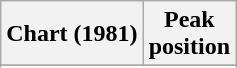<table class="wikitable sortable plainrowheaders" style="text-align:center">
<tr>
<th scope="col">Chart (1981)</th>
<th scope="col">Peak<br>position</th>
</tr>
<tr>
</tr>
<tr>
</tr>
<tr>
</tr>
<tr>
</tr>
<tr>
</tr>
</table>
